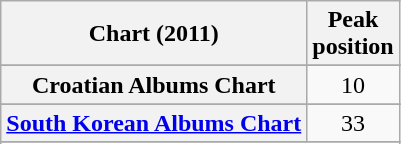<table class="wikitable sortable plainrowheaders" style="text-align:center">
<tr>
<th scope="col">Chart (2011)</th>
<th scope="col">Peak<br>position</th>
</tr>
<tr>
</tr>
<tr>
</tr>
<tr>
</tr>
<tr>
</tr>
<tr>
</tr>
<tr>
<th scope="row">Croatian Albums Chart</th>
<td style="text-align:center;">10</td>
</tr>
<tr>
</tr>
<tr>
</tr>
<tr>
</tr>
<tr>
</tr>
<tr>
</tr>
<tr>
</tr>
<tr>
</tr>
<tr>
</tr>
<tr>
</tr>
<tr>
</tr>
<tr>
</tr>
<tr>
</tr>
<tr>
<th scope="row"><a href='#'>South Korean Albums Chart</a></th>
<td style="text-align:center;">33</td>
</tr>
<tr>
</tr>
<tr>
</tr>
<tr>
</tr>
<tr>
</tr>
<tr>
</tr>
<tr>
</tr>
<tr>
</tr>
<tr>
</tr>
</table>
